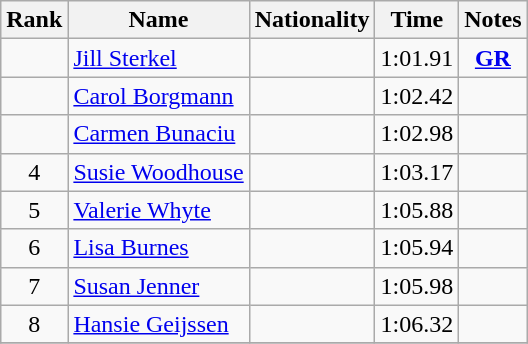<table class="wikitable sortable" style="text-align:center">
<tr>
<th>Rank</th>
<th>Name</th>
<th>Nationality</th>
<th>Time</th>
<th>Notes</th>
</tr>
<tr>
<td></td>
<td align="left"><a href='#'>Jill Sterkel</a></td>
<td align="left"></td>
<td>1:01.91</td>
<td><strong><a href='#'>GR</a></strong></td>
</tr>
<tr>
<td></td>
<td align="left"><a href='#'>Carol Borgmann</a></td>
<td align="left"></td>
<td>1:02.42</td>
<td></td>
</tr>
<tr>
<td></td>
<td align="left"><a href='#'>Carmen Bunaciu</a></td>
<td align="left"></td>
<td>1:02.98</td>
<td></td>
</tr>
<tr>
<td>4</td>
<td align="left"><a href='#'>Susie Woodhouse</a></td>
<td align="left"></td>
<td>1:03.17</td>
<td></td>
</tr>
<tr>
<td>5</td>
<td align="left"><a href='#'>Valerie Whyte</a></td>
<td align="left"></td>
<td>1:05.88</td>
<td></td>
</tr>
<tr>
<td>6</td>
<td align="left"><a href='#'>Lisa Burnes</a></td>
<td align="left"></td>
<td>1:05.94</td>
<td></td>
</tr>
<tr>
<td>7</td>
<td align="left"><a href='#'>Susan Jenner</a></td>
<td align="left"></td>
<td>1:05.98</td>
<td></td>
</tr>
<tr>
<td>8</td>
<td align="left"><a href='#'>Hansie Geijssen</a></td>
<td align="left"></td>
<td>1:06.32</td>
<td></td>
</tr>
<tr>
</tr>
</table>
